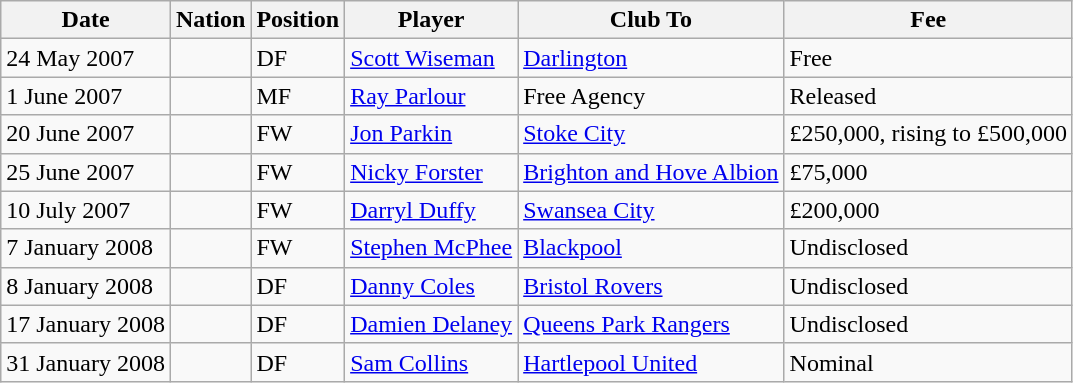<table class="wikitable">
<tr>
<th>Date</th>
<th>Nation</th>
<th>Position</th>
<th>Player</th>
<th>Club To</th>
<th>Fee</th>
</tr>
<tr>
<td>24 May 2007</td>
<td></td>
<td>DF</td>
<td><a href='#'>Scott Wiseman</a></td>
<td><a href='#'>Darlington</a></td>
<td>Free</td>
</tr>
<tr>
<td>1 June 2007</td>
<td></td>
<td>MF</td>
<td><a href='#'>Ray Parlour</a></td>
<td>Free Agency</td>
<td>Released</td>
</tr>
<tr>
<td>20 June 2007</td>
<td></td>
<td>FW</td>
<td><a href='#'>Jon Parkin</a></td>
<td><a href='#'>Stoke City</a></td>
<td>£250,000, rising to £500,000</td>
</tr>
<tr>
<td>25 June 2007</td>
<td></td>
<td>FW</td>
<td><a href='#'>Nicky Forster</a></td>
<td><a href='#'>Brighton and Hove Albion</a></td>
<td>£75,000</td>
</tr>
<tr>
<td>10 July 2007</td>
<td></td>
<td>FW</td>
<td><a href='#'>Darryl Duffy</a></td>
<td><a href='#'>Swansea City</a></td>
<td>£200,000</td>
</tr>
<tr>
<td>7 January 2008</td>
<td></td>
<td>FW</td>
<td><a href='#'>Stephen McPhee</a></td>
<td><a href='#'>Blackpool</a></td>
<td>Undisclosed</td>
</tr>
<tr>
<td>8 January 2008</td>
<td></td>
<td>DF</td>
<td><a href='#'>Danny Coles</a></td>
<td><a href='#'>Bristol Rovers</a></td>
<td>Undisclosed</td>
</tr>
<tr>
<td>17 January 2008</td>
<td></td>
<td>DF</td>
<td><a href='#'>Damien Delaney</a></td>
<td><a href='#'>Queens Park Rangers</a></td>
<td>Undisclosed</td>
</tr>
<tr>
<td>31 January 2008</td>
<td></td>
<td>DF</td>
<td><a href='#'>Sam Collins</a></td>
<td><a href='#'>Hartlepool United</a></td>
<td>Nominal</td>
</tr>
</table>
